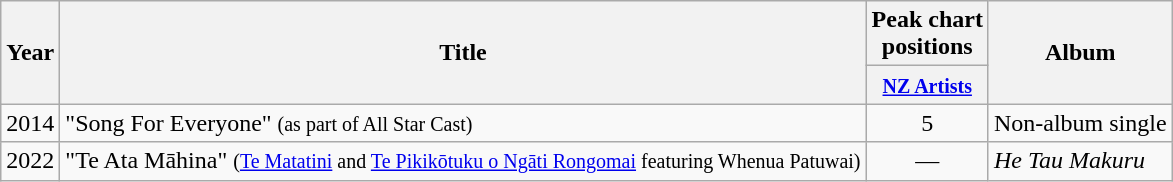<table class="wikitable plainrowheaders">
<tr>
<th rowspan="2"  width="1em">Year</th>
<th rowspan="2">Title</th>
<th>Peak chart<br>positions</th>
<th rowspan="2">Album</th>
</tr>
<tr>
<th><small><a href='#'>NZ Artists</a></small></th>
</tr>
<tr>
<td>2014</td>
<td>"Song For Everyone" <small>(as part of All Star Cast)</small></td>
<td align="center">5</td>
<td>Non-album single</td>
</tr>
<tr>
<td>2022</td>
<td>"Te Ata Māhina" <small>(<a href='#'>Te Matatini</a> and <a href='#'>Te Pikikōtuku o Ngāti Rongomai</a> featuring Whenua Patuwai)</small></td>
<td align="center">—</td>
<td><em>He Tau Makuru</em></td>
</tr>
</table>
